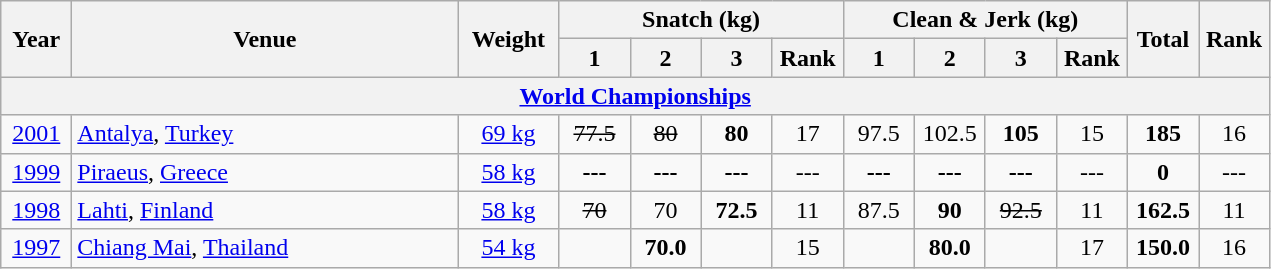<table class = "wikitable" style="text-align:center;">
<tr>
<th rowspan=2 width=40>Year</th>
<th rowspan=2 width=250>Venue</th>
<th rowspan=2 width=60>Weight</th>
<th colspan=4>Snatch (kg)</th>
<th colspan=4>Clean & Jerk (kg)</th>
<th rowspan=2 width=40>Total</th>
<th rowspan=2 width=40>Rank</th>
</tr>
<tr>
<th width=40>1</th>
<th width=40>2</th>
<th width=40>3</th>
<th width=40>Rank</th>
<th width=40>1</th>
<th width=40>2</th>
<th width=40>3</th>
<th width=40>Rank</th>
</tr>
<tr>
<th colspan=13><a href='#'>World Championships</a></th>
</tr>
<tr>
<td><a href='#'>2001</a></td>
<td align=left> <a href='#'>Antalya</a>, <a href='#'>Turkey</a></td>
<td><a href='#'>69 kg</a></td>
<td><s>77.5</s></td>
<td><s>80</s></td>
<td><strong>80</strong></td>
<td>17</td>
<td>97.5</td>
<td>102.5</td>
<td><strong>105</strong></td>
<td>15</td>
<td><strong>185</strong></td>
<td>16</td>
</tr>
<tr>
<td><a href='#'>1999</a></td>
<td align=left> <a href='#'>Piraeus</a>, <a href='#'>Greece</a></td>
<td><a href='#'>58 kg</a></td>
<td><strong>---</strong></td>
<td><strong>---</strong></td>
<td><strong>---</strong></td>
<td>---</td>
<td><strong>---</strong></td>
<td><strong>---</strong></td>
<td><strong>---</strong></td>
<td>---</td>
<td><strong>0</strong></td>
<td>---</td>
</tr>
<tr>
<td><a href='#'>1998</a></td>
<td align=left> <a href='#'>Lahti</a>, <a href='#'>Finland</a></td>
<td><a href='#'>58 kg</a></td>
<td><s>70</s></td>
<td>70</td>
<td><strong>72.5</strong></td>
<td>11</td>
<td>87.5</td>
<td><strong>90</strong></td>
<td><s>92.5</s></td>
<td>11</td>
<td><strong>162.5</strong></td>
<td>11</td>
</tr>
<tr>
<td><a href='#'>1997</a></td>
<td align=left> <a href='#'>Chiang Mai</a>, <a href='#'>Thailand</a></td>
<td><a href='#'>54 kg</a></td>
<td></td>
<td><strong>70.0</strong></td>
<td></td>
<td>15</td>
<td></td>
<td><strong>80.0</strong></td>
<td></td>
<td>17</td>
<td><strong>150.0</strong></td>
<td>16</td>
</tr>
</table>
